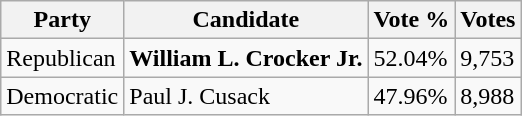<table class="wikitable">
<tr>
<th>Party</th>
<th>Candidate</th>
<th>Vote %</th>
<th>Votes</th>
</tr>
<tr>
<td>Republican</td>
<td><strong>William L. Crocker Jr.</strong></td>
<td>52.04%</td>
<td>9,753</td>
</tr>
<tr>
<td>Democratic</td>
<td>Paul J. Cusack</td>
<td>47.96%</td>
<td>8,988</td>
</tr>
</table>
